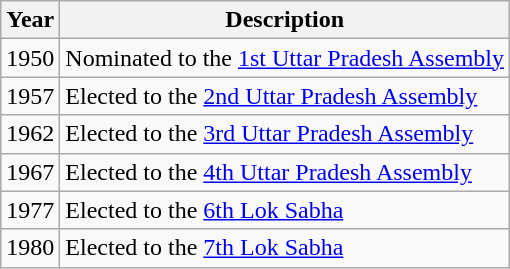<table class="wikitable">
<tr>
<th>Year</th>
<th>Description</th>
</tr>
<tr>
<td>1950</td>
<td>Nominated to the <a href='#'>1st Uttar Pradesh Assembly</a></td>
</tr>
<tr>
<td>1957</td>
<td>Elected to the <a href='#'>2nd Uttar Pradesh Assembly</a></td>
</tr>
<tr>
<td>1962</td>
<td>Elected to the <a href='#'>3rd Uttar Pradesh Assembly</a></td>
</tr>
<tr>
<td>1967</td>
<td>Elected to the <a href='#'>4th Uttar Pradesh Assembly</a></td>
</tr>
<tr>
<td>1977</td>
<td>Elected to the <a href='#'>6th Lok Sabha</a></td>
</tr>
<tr>
<td>1980</td>
<td>Elected to the <a href='#'>7th Lok Sabha</a></td>
</tr>
</table>
